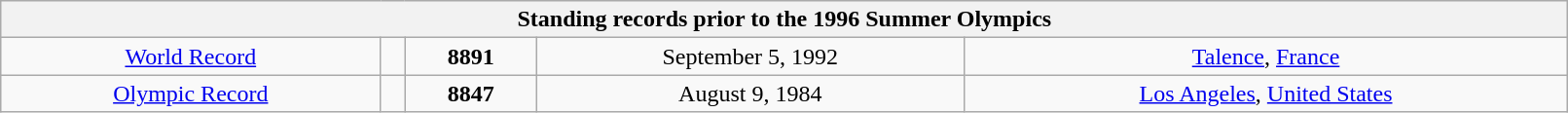<table class="wikitable" style="text-align:center;" width="85%">
<tr>
<th colspan="5">Standing records prior to the 1996 Summer Olympics</th>
</tr>
<tr>
<td><a href='#'>World Record</a></td>
<td></td>
<td><strong>8891</strong></td>
<td>September 5, 1992</td>
<td> <a href='#'>Talence</a>, <a href='#'>France</a></td>
</tr>
<tr>
<td><a href='#'>Olympic Record</a></td>
<td></td>
<td><strong>8847</strong> </td>
<td>August 9, 1984</td>
<td> <a href='#'>Los Angeles</a>, <a href='#'>United States</a></td>
</tr>
</table>
